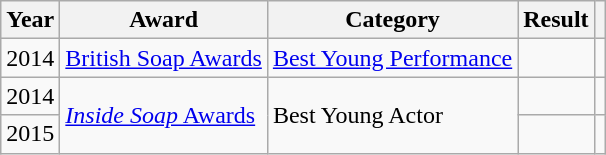<table class="wikitable">
<tr>
<th>Year</th>
<th>Award</th>
<th>Category</th>
<th>Result</th>
<th></th>
</tr>
<tr>
<td>2014</td>
<td><a href='#'>British Soap Awards</a></td>
<td><a href='#'>Best Young Performance</a></td>
<td></td>
<td align="center"></td>
</tr>
<tr>
<td>2014</td>
<td rowspan="2"><a href='#'><em>Inside Soap</em> Awards</a></td>
<td rowspan="2">Best Young Actor</td>
<td></td>
<td align="center"></td>
</tr>
<tr>
<td>2015</td>
<td></td>
<td align="center"></td>
</tr>
</table>
